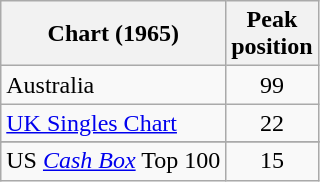<table class="wikitable sortable">
<tr>
<th align="left">Chart (1965)</th>
<th align="center">Peak<br>position</th>
</tr>
<tr>
<td>Australia</td>
<td align="center">99</td>
</tr>
<tr>
<td><a href='#'>UK Singles Chart</a></td>
<td align="center">22</td>
</tr>
<tr>
</tr>
<tr>
</tr>
<tr>
<td>US <em><a href='#'>Cash Box</a></em> Top 100</td>
<td align="center">15</td>
</tr>
</table>
